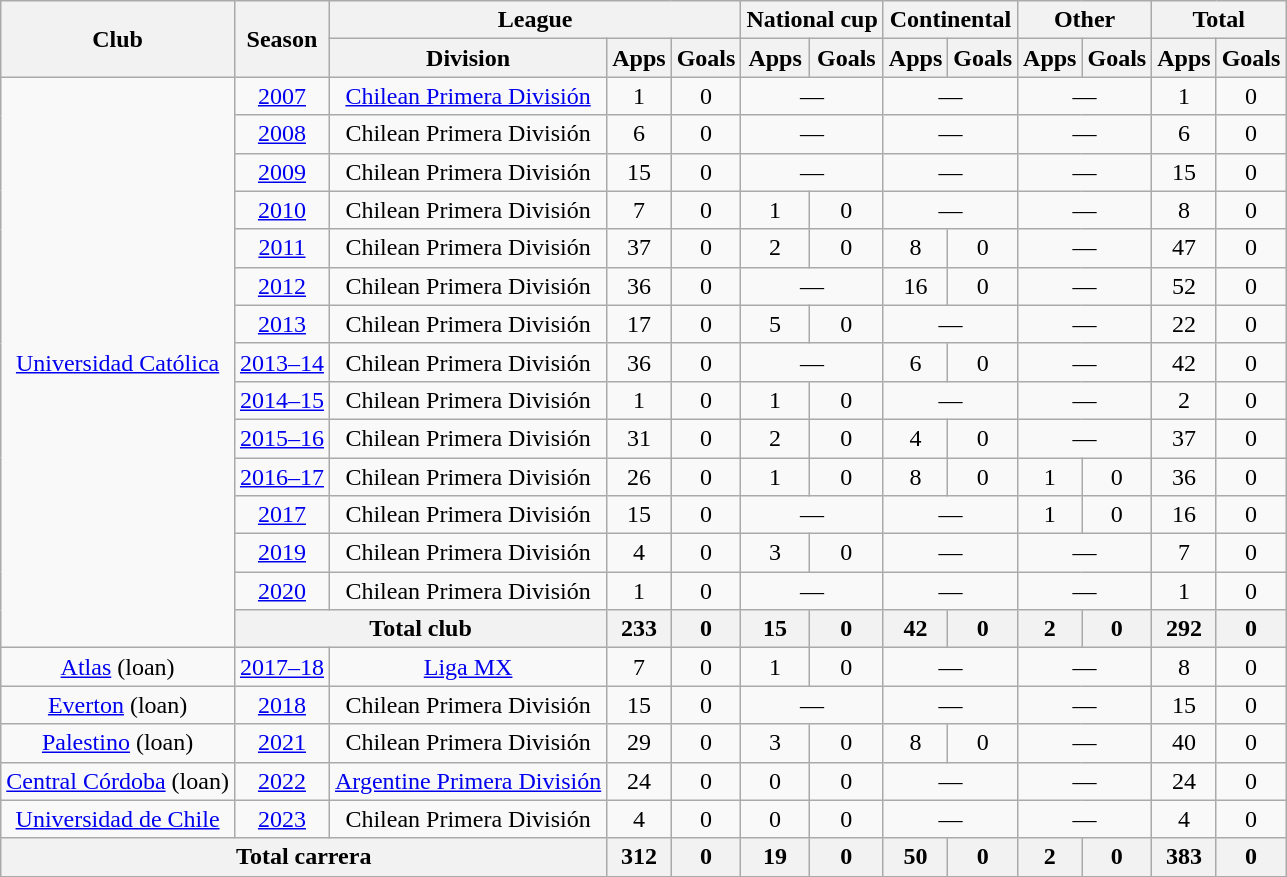<table class="wikitable" style="text-align: center;">
<tr>
<th rowspan="2">Club</th>
<th rowspan="2">Season</th>
<th colspan="3">League</th>
<th colspan="2">National cup</th>
<th colspan="2">Continental</th>
<th colspan="2">Other</th>
<th colspan="2">Total</th>
</tr>
<tr>
<th>Division</th>
<th>Apps</th>
<th>Goals</th>
<th>Apps</th>
<th>Goals</th>
<th>Apps</th>
<th>Goals</th>
<th>Apps</th>
<th>Goals</th>
<th>Apps</th>
<th>Goals</th>
</tr>
<tr>
<td rowspan="15"><a href='#'>Universidad Católica</a></td>
<td><a href='#'>2007</a></td>
<td><a href='#'>Chilean Primera División</a></td>
<td>1</td>
<td>0</td>
<td colspan=2>—</td>
<td colspan=2>—</td>
<td colspan=2>—</td>
<td>1</td>
<td>0</td>
</tr>
<tr>
<td><a href='#'>2008</a></td>
<td>Chilean Primera División</td>
<td>6</td>
<td>0</td>
<td colspan="2">—</td>
<td colspan=2>—</td>
<td colspan=2>—</td>
<td>6</td>
<td>0</td>
</tr>
<tr>
<td><a href='#'>2009</a></td>
<td>Chilean Primera División</td>
<td>15</td>
<td>0</td>
<td colspan="2">—</td>
<td colspan=2>—</td>
<td colspan=2>—</td>
<td>15</td>
<td>0</td>
</tr>
<tr>
<td><a href='#'>2010</a></td>
<td>Chilean Primera División</td>
<td>7</td>
<td>0</td>
<td>1</td>
<td>0</td>
<td colspan="2">—</td>
<td colspan=2>—</td>
<td>8</td>
<td>0</td>
</tr>
<tr>
<td><a href='#'>2011</a></td>
<td>Chilean Primera División</td>
<td>37</td>
<td>0</td>
<td>2</td>
<td>0</td>
<td>8</td>
<td>0</td>
<td colspan=2>—</td>
<td>47</td>
<td>0</td>
</tr>
<tr>
<td><a href='#'>2012</a></td>
<td>Chilean Primera División</td>
<td>36</td>
<td>0</td>
<td colspan="2">—</td>
<td>16</td>
<td>0</td>
<td colspan=2>—</td>
<td>52</td>
<td>0</td>
</tr>
<tr>
<td><a href='#'>2013</a></td>
<td>Chilean Primera División</td>
<td>17</td>
<td>0</td>
<td>5</td>
<td>0</td>
<td colspan="2">—</td>
<td colspan=2>—</td>
<td>22</td>
<td>0</td>
</tr>
<tr>
<td><a href='#'>2013–14</a></td>
<td>Chilean Primera División</td>
<td>36</td>
<td>0</td>
<td colspan="2">—</td>
<td>6</td>
<td>0</td>
<td colspan=2>—</td>
<td>42</td>
<td>0</td>
</tr>
<tr>
<td><a href='#'>2014–15</a></td>
<td>Chilean Primera División</td>
<td>1</td>
<td>0</td>
<td>1</td>
<td>0</td>
<td colspan="2">—</td>
<td colspan=2>—</td>
<td>2</td>
<td>0</td>
</tr>
<tr>
<td><a href='#'>2015–16</a></td>
<td>Chilean Primera División</td>
<td>31</td>
<td>0</td>
<td>2</td>
<td>0</td>
<td>4</td>
<td>0</td>
<td colspan=2>—</td>
<td>37</td>
<td>0</td>
</tr>
<tr>
<td><a href='#'>2016–17</a></td>
<td>Chilean Primera División</td>
<td>26</td>
<td>0</td>
<td>1</td>
<td>0</td>
<td>8</td>
<td>0</td>
<td>1</td>
<td>0</td>
<td>36</td>
<td>0</td>
</tr>
<tr>
<td><a href='#'>2017</a></td>
<td>Chilean Primera División</td>
<td>15</td>
<td>0</td>
<td colspan="2">—</td>
<td colspan="2">—</td>
<td>1</td>
<td>0</td>
<td>16</td>
<td>0</td>
</tr>
<tr>
<td><a href='#'>2019</a></td>
<td>Chilean Primera División</td>
<td>4</td>
<td>0</td>
<td>3</td>
<td>0</td>
<td colspan="2">—</td>
<td colspan=2>—</td>
<td>7</td>
<td>0</td>
</tr>
<tr>
<td><a href='#'>2020</a></td>
<td>Chilean Primera División</td>
<td>1</td>
<td>0</td>
<td colspan="2">—</td>
<td colspan="2">—</td>
<td colspan=2>—</td>
<td>1</td>
<td>0</td>
</tr>
<tr>
<th colspan="2">Total club</th>
<th>233</th>
<th>0</th>
<th>15</th>
<th>0</th>
<th>42</th>
<th>0</th>
<th>2</th>
<th>0</th>
<th>292</th>
<th>0</th>
</tr>
<tr>
<td><a href='#'>Atlas</a> (loan)</td>
<td><a href='#'>2017–18</a></td>
<td><a href='#'>Liga MX</a></td>
<td>7</td>
<td>0</td>
<td>1</td>
<td>0</td>
<td colspan="2">—</td>
<td colspan=2>—</td>
<td>8</td>
<td>0</td>
</tr>
<tr>
<td><a href='#'>Everton</a> (loan)</td>
<td><a href='#'>2018</a></td>
<td>Chilean Primera División</td>
<td>15</td>
<td>0</td>
<td colspan="2">—</td>
<td colspan="2">—</td>
<td colspan=2>—</td>
<td>15</td>
<td>0</td>
</tr>
<tr>
<td><a href='#'>Palestino</a> (loan)</td>
<td><a href='#'>2021</a></td>
<td>Chilean Primera División</td>
<td>29</td>
<td>0</td>
<td>3</td>
<td>0</td>
<td>8</td>
<td>0</td>
<td colspan=2>—</td>
<td>40</td>
<td>0</td>
</tr>
<tr>
<td><a href='#'>Central Córdoba</a> (loan)</td>
<td><a href='#'>2022</a></td>
<td><a href='#'>Argentine Primera División</a></td>
<td>24</td>
<td>0</td>
<td>0</td>
<td>0</td>
<td colspan="2">—</td>
<td colspan=2>—</td>
<td>24</td>
<td>0</td>
</tr>
<tr>
<td><a href='#'>Universidad de Chile</a></td>
<td><a href='#'>2023</a></td>
<td>Chilean Primera División</td>
<td>4</td>
<td>0</td>
<td>0</td>
<td>0</td>
<td colspan="2">—</td>
<td colspan="2">—</td>
<td>4</td>
<td>0</td>
</tr>
<tr>
<th colspan="3">Total carrera</th>
<th>312</th>
<th>0</th>
<th>19</th>
<th>0</th>
<th>50</th>
<th>0</th>
<th>2</th>
<th>0</th>
<th>383</th>
<th>0</th>
</tr>
</table>
